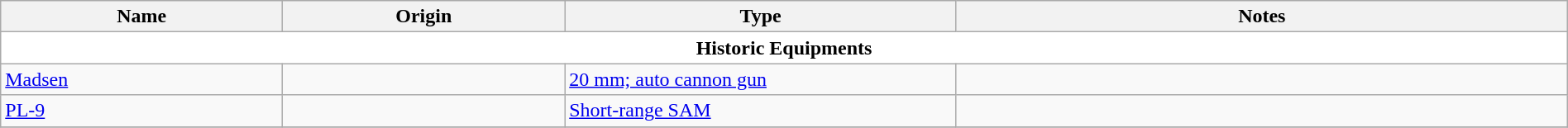<table class="wikitable";" width="100%">
<tr>
<th style="text-align:center;"width="18%">Name</th>
<th style="text-align: center;"width="18%">Origin</th>
<th style="text-align:l center;"width="25%">Type</th>
<th style="text-align: center;">Notes</th>
</tr>
<tr>
<th style="align: centre; background: white;" colspan="7"><strong>Historic Equipments</strong></th>
</tr>
<tr>
<td><a href='#'>Madsen</a></td>
<td></td>
<td><a href='#'>20 mm; auto cannon gun</a></td>
<td></td>
</tr>
<tr>
<td><a href='#'>PL-9</a></td>
<td></td>
<td><a href='#'>Short-range SAM</a></td>
<td></td>
</tr>
<tr>
</tr>
</table>
